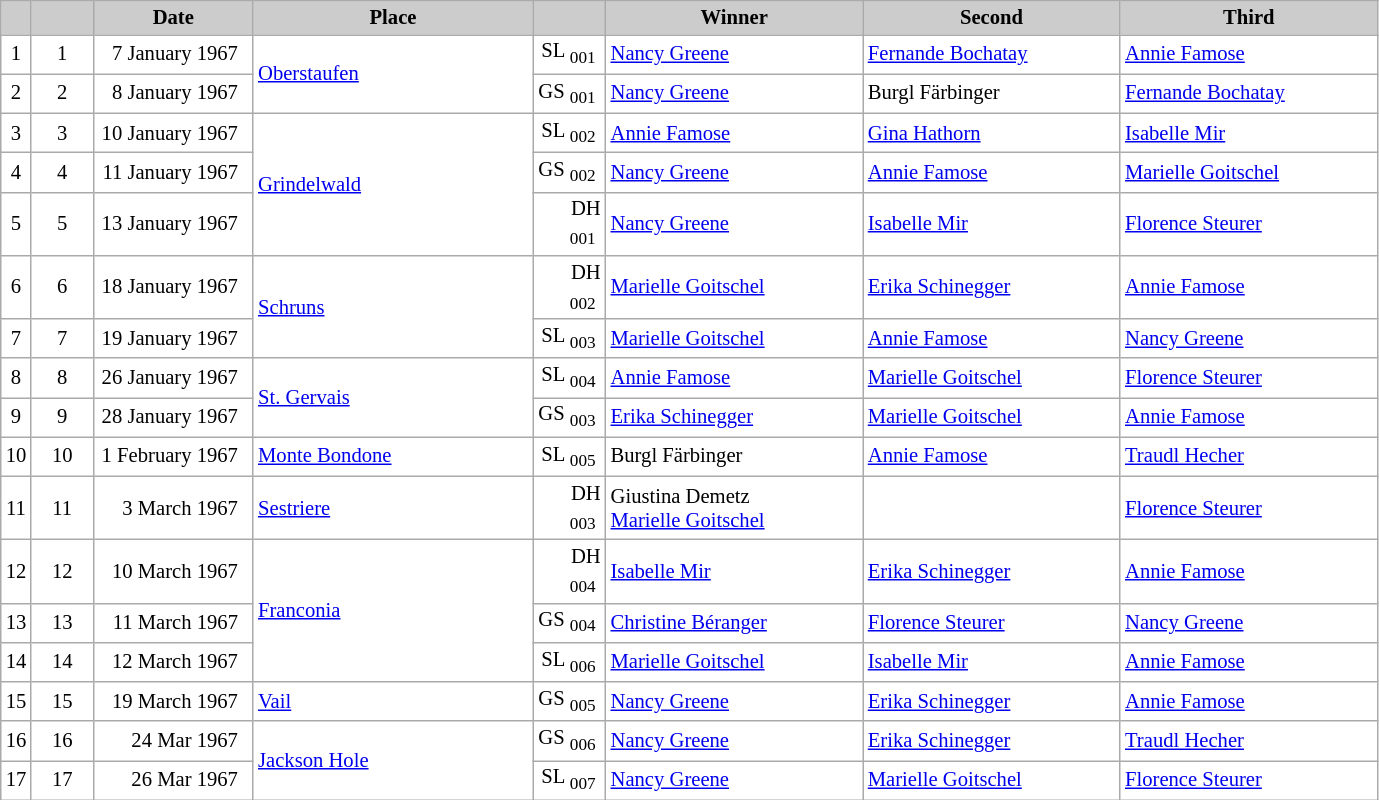<table class="wikitable plainrowheaders" style="background:#fff; font-size:86%; line-height:16px; border:grey solid 1px; border-collapse:collapse;">
<tr style="background:#ccc; text-align:center;">
<td align="center" width="13"></td>
<td align="center" width="35"></td>
<td align="center" width="100"><strong>Date</strong></td>
<td align="center" width="180"><strong>Place</strong></td>
<td align="center" width="42"></td>
<td align="center" width="165"><strong>Winner</strong></td>
<td align="center" width="165"><strong>Second</strong></td>
<td align="center" width="165"><strong>Third</strong></td>
</tr>
<tr>
<td align=center>1</td>
<td align=center>1</td>
<td align=right>7 January 1967  </td>
<td rowspan=2> <a href='#'>Oberstaufen</a></td>
<td align=right>SL <sub>001</sub> </td>
<td> <a href='#'>Nancy Greene</a></td>
<td> <a href='#'>Fernande Bochatay</a></td>
<td> <a href='#'>Annie Famose</a></td>
</tr>
<tr>
<td align=center>2</td>
<td align=center>2</td>
<td align=right>8 January 1967  </td>
<td align=right>GS <sub>001</sub> </td>
<td> <a href='#'>Nancy Greene</a></td>
<td> Burgl Färbinger</td>
<td> <a href='#'>Fernande Bochatay</a></td>
</tr>
<tr>
<td align=center>3</td>
<td align=center>3</td>
<td align=right>10 January 1967  </td>
<td rowspan=3> <a href='#'>Grindelwald</a></td>
<td align=right>SL <sub>002</sub> </td>
<td> <a href='#'>Annie Famose</a></td>
<td> <a href='#'>Gina Hathorn</a></td>
<td> <a href='#'>Isabelle Mir</a></td>
</tr>
<tr>
<td align=center>4</td>
<td align=center>4</td>
<td align=right>11 January 1967  </td>
<td align=right>GS <sub>002</sub> </td>
<td> <a href='#'>Nancy Greene</a></td>
<td> <a href='#'>Annie Famose</a></td>
<td> <a href='#'>Marielle Goitschel</a></td>
</tr>
<tr>
<td align=center>5</td>
<td align=center>5</td>
<td align=right>13 January 1967  </td>
<td align=right>DH <sub>001</sub> </td>
<td> <a href='#'>Nancy Greene</a></td>
<td> <a href='#'>Isabelle Mir</a></td>
<td> <a href='#'>Florence Steurer</a></td>
</tr>
<tr>
<td align=center>6</td>
<td align=center>6</td>
<td align=right>18 January 1967  </td>
<td rowspan=2> <a href='#'>Schruns</a></td>
<td align=right>DH <sub>002</sub> </td>
<td> <a href='#'>Marielle Goitschel</a></td>
<td> <a href='#'>Erika Schinegger</a></td>
<td> <a href='#'>Annie Famose</a></td>
</tr>
<tr>
<td align=center>7</td>
<td align=center>7</td>
<td align=right>19 January 1967  </td>
<td align=right>SL <sub>003</sub> </td>
<td> <a href='#'>Marielle Goitschel</a></td>
<td> <a href='#'>Annie Famose</a></td>
<td> <a href='#'>Nancy Greene</a></td>
</tr>
<tr>
<td align=center>8</td>
<td align=center>8</td>
<td align=right>26 January  1967  </td>
<td rowspan=2> <a href='#'>St. Gervais</a></td>
<td align=right>SL <sub>004</sub> </td>
<td> <a href='#'>Annie Famose</a></td>
<td> <a href='#'>Marielle Goitschel</a></td>
<td> <a href='#'>Florence Steurer</a></td>
</tr>
<tr>
<td align=center>9</td>
<td align=center>9</td>
<td align=right>28 January  1967  </td>
<td align=right>GS <sub>003</sub> </td>
<td> <a href='#'>Erika Schinegger</a></td>
<td> <a href='#'>Marielle Goitschel</a></td>
<td> <a href='#'>Annie Famose</a></td>
</tr>
<tr>
<td align=center>10</td>
<td align=center>10</td>
<td align=right>1 February 1967  </td>
<td> <a href='#'>Monte Bondone</a></td>
<td align=right>SL <sub>005</sub> </td>
<td> Burgl Färbinger</td>
<td> <a href='#'>Annie Famose</a></td>
<td> <a href='#'>Traudl Hecher</a></td>
</tr>
<tr>
<td align=center>11</td>
<td align=center>11</td>
<td align=right>3 March 1967  </td>
<td> <a href='#'>Sestriere</a></td>
<td align=right>DH <sub>003</sub> </td>
<td> Giustina Demetz<br> <a href='#'>Marielle Goitschel</a></td>
<td></td>
<td> <a href='#'>Florence Steurer</a></td>
</tr>
<tr>
<td align=center>12</td>
<td align=center>12</td>
<td align=right>10 March 1967  </td>
<td rowspan=3> <a href='#'>Franconia</a></td>
<td align=right>DH <sub>004</sub> </td>
<td> <a href='#'>Isabelle Mir</a></td>
<td> <a href='#'>Erika Schinegger</a></td>
<td> <a href='#'>Annie Famose</a></td>
</tr>
<tr>
<td align=center>13</td>
<td align=center>13</td>
<td align=right>11 March 1967  </td>
<td align=right>GS <sub>004</sub> </td>
<td> <a href='#'>Christine Béranger</a></td>
<td> <a href='#'>Florence Steurer</a></td>
<td> <a href='#'>Nancy Greene</a></td>
</tr>
<tr>
<td align=center>14</td>
<td align=center>14</td>
<td align=right>12 March 1967  </td>
<td align=right>SL <sub>006</sub> </td>
<td> <a href='#'>Marielle Goitschel</a></td>
<td> <a href='#'>Isabelle Mir</a></td>
<td> <a href='#'>Annie Famose</a></td>
</tr>
<tr>
<td align=center>15</td>
<td align=center>15</td>
<td align=right>19 March 1967  </td>
<td> <a href='#'>Vail</a></td>
<td align=right>GS <sub>005</sub> </td>
<td> <a href='#'>Nancy Greene</a></td>
<td> <a href='#'>Erika Schinegger</a></td>
<td> <a href='#'>Annie Famose</a></td>
</tr>
<tr>
<td align=center>16</td>
<td align=center>16</td>
<td align=right>24 Mar 1967  </td>
<td rowspan=2> <a href='#'>Jackson Hole</a></td>
<td align=right>GS <sub>006</sub> </td>
<td> <a href='#'>Nancy Greene</a></td>
<td> <a href='#'>Erika Schinegger</a></td>
<td> <a href='#'>Traudl Hecher</a></td>
</tr>
<tr>
<td align=center>17</td>
<td align=center>17</td>
<td align=right>26 Mar 1967  </td>
<td align=right>SL <sub>007</sub> </td>
<td> <a href='#'>Nancy Greene</a></td>
<td> <a href='#'>Marielle Goitschel</a></td>
<td> <a href='#'>Florence Steurer</a></td>
</tr>
</table>
